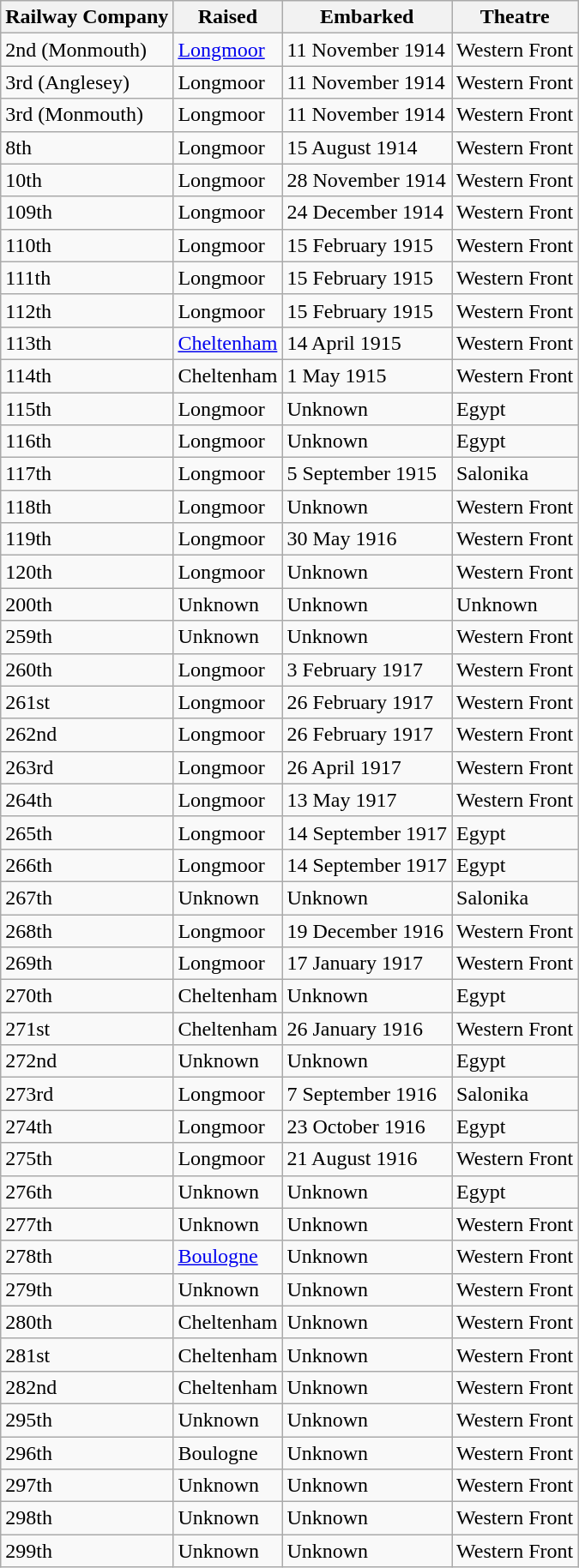<table class="wikitable">
<tr>
<th>Railway Company</th>
<th>Raised</th>
<th>Embarked</th>
<th>Theatre</th>
</tr>
<tr>
<td>2nd (Monmouth)</td>
<td><a href='#'>Longmoor</a></td>
<td>11 November 1914</td>
<td>Western Front</td>
</tr>
<tr>
<td>3rd (Anglesey)</td>
<td>Longmoor</td>
<td>11 November 1914</td>
<td>Western Front</td>
</tr>
<tr>
<td>3rd (Monmouth)</td>
<td>Longmoor</td>
<td>11 November 1914</td>
<td>Western Front</td>
</tr>
<tr>
<td>8th</td>
<td>Longmoor</td>
<td>15 August 1914</td>
<td>Western Front</td>
</tr>
<tr>
<td>10th</td>
<td>Longmoor</td>
<td>28 November 1914</td>
<td>Western Front</td>
</tr>
<tr>
<td>109th</td>
<td>Longmoor</td>
<td>24 December 1914</td>
<td>Western Front</td>
</tr>
<tr>
<td>110th</td>
<td>Longmoor</td>
<td>15 February 1915</td>
<td>Western Front</td>
</tr>
<tr>
<td>111th</td>
<td>Longmoor</td>
<td>15 February 1915</td>
<td>Western Front</td>
</tr>
<tr>
<td>112th</td>
<td>Longmoor</td>
<td>15 February 1915</td>
<td>Western Front</td>
</tr>
<tr>
<td>113th</td>
<td><a href='#'>Cheltenham</a></td>
<td>14 April 1915</td>
<td>Western Front</td>
</tr>
<tr>
<td>114th</td>
<td>Cheltenham</td>
<td>1 May 1915</td>
<td>Western Front</td>
</tr>
<tr>
<td>115th</td>
<td>Longmoor</td>
<td>Unknown</td>
<td>Egypt</td>
</tr>
<tr>
<td>116th</td>
<td>Longmoor</td>
<td>Unknown</td>
<td>Egypt</td>
</tr>
<tr>
<td>117th</td>
<td>Longmoor</td>
<td>5 September 1915</td>
<td>Salonika</td>
</tr>
<tr>
<td>118th</td>
<td>Longmoor</td>
<td>Unknown</td>
<td>Western Front</td>
</tr>
<tr>
<td>119th</td>
<td>Longmoor</td>
<td>30 May 1916</td>
<td>Western Front</td>
</tr>
<tr>
<td>120th</td>
<td>Longmoor</td>
<td>Unknown</td>
<td>Western Front</td>
</tr>
<tr>
<td>200th</td>
<td>Unknown</td>
<td>Unknown</td>
<td>Unknown</td>
</tr>
<tr>
<td>259th</td>
<td>Unknown</td>
<td>Unknown</td>
<td>Western Front</td>
</tr>
<tr>
<td>260th</td>
<td>Longmoor</td>
<td>3 February 1917</td>
<td>Western Front</td>
</tr>
<tr>
<td>261st</td>
<td>Longmoor</td>
<td>26 February 1917</td>
<td>Western Front</td>
</tr>
<tr>
<td>262nd</td>
<td>Longmoor</td>
<td>26 February 1917</td>
<td>Western Front</td>
</tr>
<tr>
<td>263rd</td>
<td>Longmoor</td>
<td>26 April 1917</td>
<td>Western Front</td>
</tr>
<tr>
<td>264th</td>
<td>Longmoor</td>
<td>13 May 1917</td>
<td>Western Front</td>
</tr>
<tr>
<td>265th</td>
<td>Longmoor</td>
<td>14 September 1917</td>
<td>Egypt</td>
</tr>
<tr>
<td>266th</td>
<td>Longmoor</td>
<td>14 September 1917</td>
<td>Egypt</td>
</tr>
<tr>
<td>267th</td>
<td>Unknown</td>
<td>Unknown</td>
<td>Salonika</td>
</tr>
<tr>
<td>268th</td>
<td>Longmoor</td>
<td>19 December 1916</td>
<td>Western Front</td>
</tr>
<tr>
<td>269th</td>
<td>Longmoor</td>
<td>17 January 1917</td>
<td>Western Front</td>
</tr>
<tr>
<td>270th</td>
<td>Cheltenham</td>
<td>Unknown</td>
<td>Egypt</td>
</tr>
<tr>
<td>271st</td>
<td>Cheltenham</td>
<td>26 January 1916</td>
<td>Western Front</td>
</tr>
<tr>
<td>272nd</td>
<td>Unknown</td>
<td>Unknown</td>
<td>Egypt</td>
</tr>
<tr>
<td>273rd</td>
<td>Longmoor</td>
<td>7 September 1916</td>
<td>Salonika</td>
</tr>
<tr>
<td>274th</td>
<td>Longmoor</td>
<td>23 October 1916</td>
<td>Egypt</td>
</tr>
<tr>
<td>275th</td>
<td>Longmoor</td>
<td>21 August 1916</td>
<td>Western Front</td>
</tr>
<tr>
<td>276th</td>
<td>Unknown</td>
<td>Unknown</td>
<td>Egypt</td>
</tr>
<tr>
<td>277th</td>
<td>Unknown</td>
<td>Unknown</td>
<td>Western Front</td>
</tr>
<tr>
<td>278th</td>
<td><a href='#'>Boulogne</a></td>
<td>Unknown</td>
<td>Western Front</td>
</tr>
<tr>
<td>279th</td>
<td>Unknown</td>
<td>Unknown</td>
<td>Western Front</td>
</tr>
<tr>
<td>280th</td>
<td>Cheltenham</td>
<td>Unknown</td>
<td>Western Front</td>
</tr>
<tr>
<td>281st</td>
<td>Cheltenham</td>
<td>Unknown</td>
<td>Western Front</td>
</tr>
<tr>
<td>282nd</td>
<td>Cheltenham</td>
<td>Unknown</td>
<td>Western Front</td>
</tr>
<tr>
<td>295th</td>
<td>Unknown</td>
<td>Unknown</td>
<td>Western Front</td>
</tr>
<tr>
<td>296th</td>
<td>Boulogne</td>
<td>Unknown</td>
<td>Western Front</td>
</tr>
<tr>
<td>297th</td>
<td>Unknown</td>
<td>Unknown</td>
<td>Western Front</td>
</tr>
<tr>
<td>298th</td>
<td>Unknown</td>
<td>Unknown</td>
<td>Western Front</td>
</tr>
<tr>
<td>299th</td>
<td>Unknown</td>
<td>Unknown</td>
<td>Western Front</td>
</tr>
</table>
